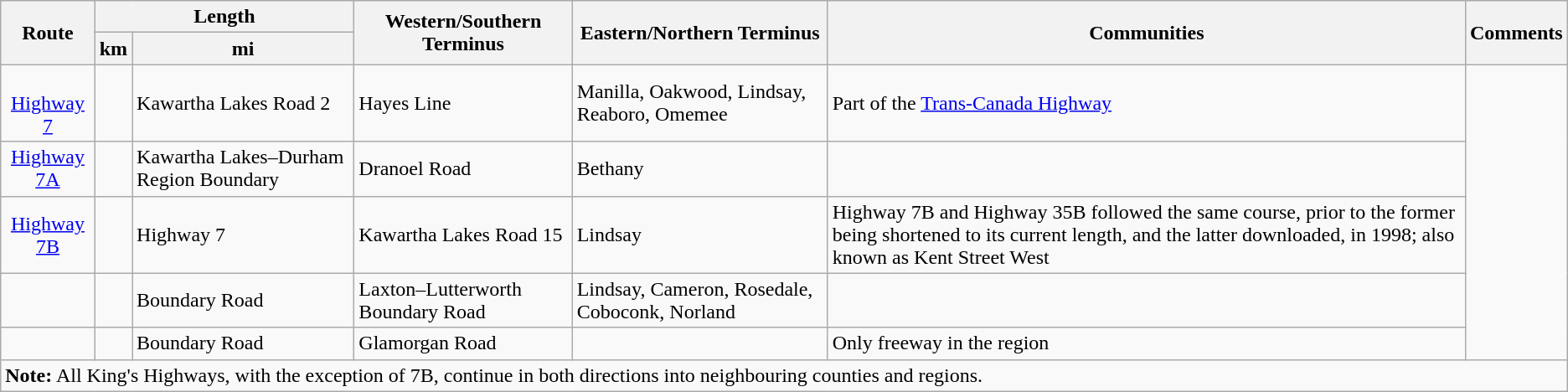<table class="wikitable sortable">
<tr>
<th rowspan=2>Route</th>
<th colspan=2>Length</th>
<th rowspan=2 class="unsortable">Western/Southern Terminus</th>
<th rowspan=2 class="unsortable">Eastern/Northern Terminus</th>
<th rowspan=2 class="unsortable">Communities</th>
<th rowspan=2 class="unsortable">Comments</th>
</tr>
<tr>
<th>km</th>
<th>mi</th>
</tr>
<tr>
<td align="center"> <br><a href='#'>Highway 7</a></td>
<td></td>
<td>Kawartha Lakes Road 2</td>
<td>Hayes Line</td>
<td>Manilla, Oakwood, Lindsay, Reaboro, Omemee</td>
<td>Part of the <a href='#'>Trans-Canada Highway</a></td>
</tr>
<tr>
<td align="center"> <a href='#'>Highway 7A</a></td>
<td></td>
<td>Kawartha Lakes–Durham Region Boundary</td>
<td>Dranoel Road</td>
<td>Bethany</td>
<td></td>
</tr>
<tr>
<td align="center"> <a href='#'>Highway 7B</a></td>
<td></td>
<td>Highway 7</td>
<td>Kawartha Lakes Road 15</td>
<td>Lindsay</td>
<td>Highway 7B and Highway 35B followed the same course, prior to the former being shortened to its current length, and the latter downloaded, in 1998; also known as Kent Street West</td>
</tr>
<tr>
<td align="center"></td>
<td></td>
<td>Boundary Road</td>
<td>Laxton–Lutterworth Boundary Road</td>
<td>Lindsay, Cameron, Rosedale, Coboconk, Norland</td>
<td></td>
</tr>
<tr>
<td align="center"></td>
<td></td>
<td>Boundary Road</td>
<td>Glamorgan Road</td>
<td></td>
<td>Only freeway in the region</td>
</tr>
<tr class="sortbottom">
<td colspan=7><strong>Note:</strong> All King's Highways, with the exception of 7B, continue in both directions into neighbouring counties and regions.</td>
</tr>
</table>
